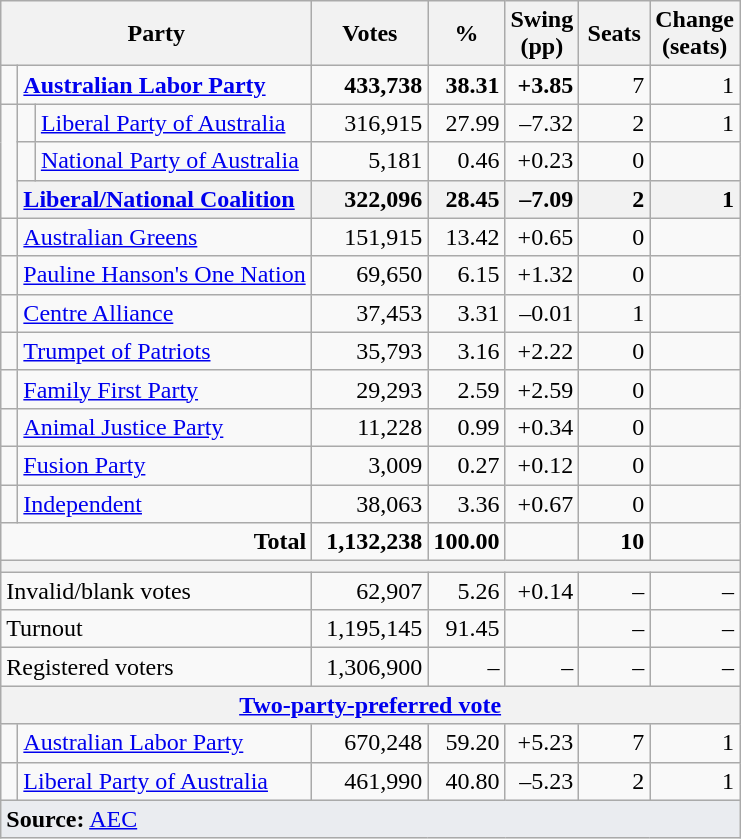<table class="wikitable" style="text-align:right;  margin-bottom:0">
<tr>
<th style="width:200px" colspan=3>Party</th>
<th style="width:70px;">Votes</th>
<th style="width:40px;">%</th>
<th style="width:40px;">Swing (pp)</th>
<th style="width:40px;">Seats</th>
<th style="width:40px;">Change (seats)</th>
</tr>
<tr>
<td> </td>
<td style="text-align:left;" colspan="2"><a href='#'><strong>Australian Labor Party</strong></a></td>
<td align=right><strong>433,738</strong></td>
<td align=right><strong>38.31</strong></td>
<td align=right><strong>+3.85</strong></td>
<td align=right>7</td>
<td align=right> 1</td>
</tr>
<tr>
<td rowspan="3"> </td>
<td> </td>
<td align="left"><a href='#'>Liberal Party of Australia</a></td>
<td>316,915</td>
<td>27.99</td>
<td>–7.32</td>
<td>2</td>
<td> 1</td>
</tr>
<tr>
<td> </td>
<td align="left"><a href='#'>National Party of Australia</a></td>
<td>5,181</td>
<td>0.46</td>
<td>+0.23</td>
<td>0</td>
<td></td>
</tr>
<tr>
<th colspan="2" style="text-align:left;"><a href='#'>Liberal/National Coalition</a></th>
<th style="text-align:right;">322,096</th>
<th style="text-align:right;">28.45</th>
<th style="text-align:right;">–7.09</th>
<th style="text-align:right;">2</th>
<th style="text-align:right;"> 1</th>
</tr>
<tr>
<td> </td>
<td style="text-align:left;" colspan="2"><a href='#'>Australian Greens</a></td>
<td align=right>151,915</td>
<td align=right>13.42</td>
<td align=right>+0.65</td>
<td align=right>0</td>
<td align=right></td>
</tr>
<tr>
<td> </td>
<td style="text-align:left;" colspan="2"><a href='#'>Pauline Hanson's One Nation</a></td>
<td align=right>69,650</td>
<td align=right>6.15</td>
<td align=right>+1.32</td>
<td align=right>0</td>
<td align=right></td>
</tr>
<tr>
<td> </td>
<td style="text-align:left;" colspan="2"><a href='#'>Centre Alliance</a></td>
<td align=right>37,453</td>
<td align=right>3.31</td>
<td align=right>–0.01</td>
<td align=right>1</td>
<td align=right></td>
</tr>
<tr>
<td> </td>
<td style="text-align:left;" colspan="2"><a href='#'>Trumpet of Patriots</a></td>
<td align=right>35,793</td>
<td align=right>3.16</td>
<td align=right>+2.22</td>
<td align=right>0</td>
<td align=right></td>
</tr>
<tr>
<td> </td>
<td style="text-align:left;" colspan="2"><a href='#'>Family First Party</a></td>
<td align=right>29,293</td>
<td align=right>2.59</td>
<td align=right>+2.59</td>
<td align=right>0</td>
<td align=right></td>
</tr>
<tr>
<td> </td>
<td style="text-align:left;" colspan="2"><a href='#'>Animal Justice Party</a></td>
<td align=right>11,228</td>
<td align=right>0.99</td>
<td align=right>+0.34</td>
<td align=right>0</td>
<td align=right></td>
</tr>
<tr>
<td> </td>
<td style="text-align:left;" colspan="2"><a href='#'>Fusion Party</a></td>
<td align=right>3,009</td>
<td align=right>0.27</td>
<td align=right>+0.12</td>
<td align=right>0</td>
<td align=right></td>
</tr>
<tr>
<td> </td>
<td style="text-align:left;" colspan="2"><a href='#'>Independent</a></td>
<td align=right>38,063</td>
<td align=right>3.36</td>
<td align=right>+0.67</td>
<td align=right>0</td>
<td align=right></td>
</tr>
<tr>
<td colspan="3" align="right"><strong>Total</strong></td>
<td><strong>1,132,238</strong></td>
<td><strong>100.00</strong></td>
<td></td>
<td><strong>10</strong></td>
<td></td>
</tr>
<tr>
<th colspan="9"></th>
</tr>
<tr>
<td style="text-align:left;" colspan="3">Invalid/blank votes</td>
<td>62,907</td>
<td>5.26</td>
<td>+0.14</td>
<td>–</td>
<td>–</td>
</tr>
<tr>
<td style="text-align:left;" colspan="3">Turnout</td>
<td>1,195,145</td>
<td>91.45</td>
<td></td>
<td>–</td>
<td>–</td>
</tr>
<tr>
<td colspan="3" style="text-align:left;">Registered voters</td>
<td>1,306,900</td>
<td>–</td>
<td>–</td>
<td>–</td>
<td>–</td>
</tr>
<tr>
<th colspan="8"><a href='#'>Two-party-preferred vote</a></th>
</tr>
<tr>
<td></td>
<td colspan="2" style="text-align:left;"><a href='#'>Australian Labor Party</a></td>
<td>670,248</td>
<td>59.20</td>
<td>+5.23</td>
<td>7</td>
<td> 1</td>
</tr>
<tr>
<td></td>
<td colspan="2" style="text-align:left;"><a href='#'>Liberal Party of Australia</a></td>
<td>461,990</td>
<td>40.80</td>
<td>–5.23</td>
<td>2</td>
<td> 1</td>
</tr>
<tr>
<td style="text-align:left; background-color:#eaecf0" colspan="8"><strong>Source:</strong> <a href='#'>AEC</a></td>
</tr>
</table>
